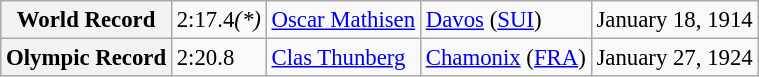<table class="wikitable" style="font-size:95%;">
<tr>
<th>World Record</th>
<td>2:17.4<em>(*)</em></td>
<td> <a href='#'>Oscar Mathisen</a></td>
<td><a href='#'>Davos</a> (<a href='#'>SUI</a>)</td>
<td>January 18, 1914</td>
</tr>
<tr>
<th>Olympic Record</th>
<td>2:20.8</td>
<td> <a href='#'>Clas Thunberg</a></td>
<td><a href='#'>Chamonix</a> (<a href='#'>FRA</a>)</td>
<td>January 27, 1924</td>
</tr>
</table>
